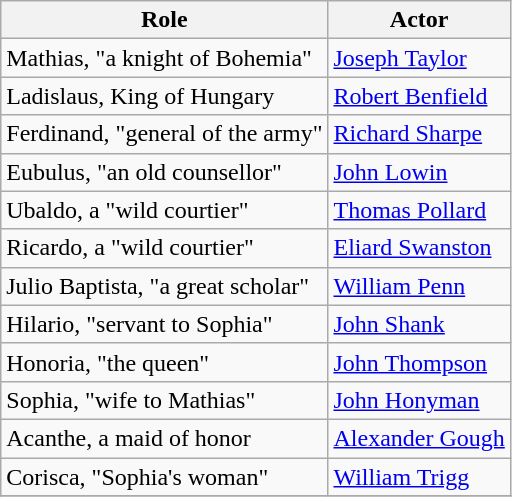<table class="wikitable">
<tr>
<th>Role</th>
<th>Actor</th>
</tr>
<tr>
<td>Mathias, "a knight of Bohemia"</td>
<td><a href='#'>Joseph Taylor</a></td>
</tr>
<tr>
<td>Ladislaus, King of Hungary</td>
<td><a href='#'>Robert Benfield</a></td>
</tr>
<tr>
<td>Ferdinand, "general of the army"</td>
<td><a href='#'>Richard Sharpe</a></td>
</tr>
<tr>
<td>Eubulus, "an old counsellor"</td>
<td><a href='#'>John Lowin</a></td>
</tr>
<tr>
<td>Ubaldo, a "wild courtier"</td>
<td><a href='#'>Thomas Pollard</a></td>
</tr>
<tr>
<td>Ricardo, a "wild courtier"</td>
<td><a href='#'>Eliard Swanston</a></td>
</tr>
<tr>
<td>Julio Baptista, "a great scholar"</td>
<td><a href='#'>William Penn</a></td>
</tr>
<tr>
<td>Hilario, "servant to Sophia"</td>
<td><a href='#'>John Shank</a></td>
</tr>
<tr>
<td>Honoria, "the queen"</td>
<td><a href='#'>John Thompson</a></td>
</tr>
<tr>
<td>Sophia, "wife to Mathias"</td>
<td><a href='#'>John Honyman</a></td>
</tr>
<tr>
<td>Acanthe, a maid of honor</td>
<td><a href='#'>Alexander Gough</a></td>
</tr>
<tr>
<td>Corisca, "Sophia's woman"</td>
<td><a href='#'>William Trigg</a></td>
</tr>
<tr>
</tr>
</table>
